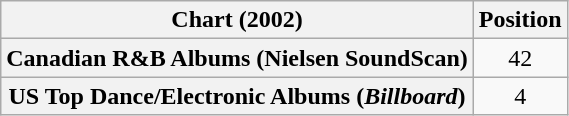<table class="wikitable plainrowheaders" style="text-align:center">
<tr>
<th scope="col">Chart (2002)</th>
<th scope="col">Position</th>
</tr>
<tr>
<th scope="row">Canadian R&B Albums (Nielsen SoundScan)</th>
<td>42</td>
</tr>
<tr>
<th scope="row">US Top Dance/Electronic Albums (<em>Billboard</em>)</th>
<td>4</td>
</tr>
</table>
